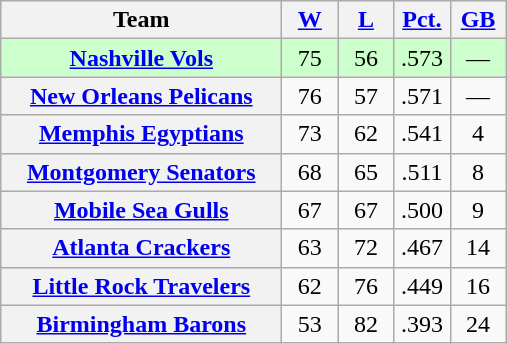<table class="wikitable sortable plainrowheaders" style="text-align:center;">
<tr>
<th scope="col" width="180px">Team</th>
<th scope="col" width="30px"><a href='#'>W</a></th>
<th scope="col" width="30px"><a href='#'>L</a></th>
<th scope="col" width="30px"><a href='#'>Pct.</a></th>
<th scope="col" width="30px"><a href='#'>GB</a></th>
</tr>
<tr style="background-color:#ccffcc">
<th scope="row" style="text-align:center; background:#ccffcc"><a href='#'>Nashville Vols</a></th>
<td>75</td>
<td>56</td>
<td>.573</td>
<td>—</td>
</tr>
<tr>
<th scope="row" style="text-align:center"><a href='#'>New Orleans Pelicans</a></th>
<td>76</td>
<td>57</td>
<td>.571</td>
<td>—</td>
</tr>
<tr>
<th scope="row" style="text-align:center"><a href='#'>Memphis Egyptians</a></th>
<td>73</td>
<td>62</td>
<td>.541</td>
<td>4</td>
</tr>
<tr>
<th scope="row" style="text-align:center"><a href='#'>Montgomery Senators</a></th>
<td>68</td>
<td>65</td>
<td>.511</td>
<td>8</td>
</tr>
<tr>
<th scope="row" style="text-align:center"><a href='#'>Mobile Sea Gulls</a></th>
<td>67</td>
<td>67</td>
<td>.500</td>
<td>9</td>
</tr>
<tr>
<th scope="row" style="text-align:center"><a href='#'>Atlanta Crackers</a></th>
<td>63</td>
<td>72</td>
<td>.467</td>
<td>14</td>
</tr>
<tr>
<th scope="row" style="text-align:center"><a href='#'>Little Rock Travelers</a></th>
<td>62</td>
<td>76</td>
<td>.449</td>
<td>16</td>
</tr>
<tr>
<th scope="row" style="text-align:center"><a href='#'>Birmingham Barons</a></th>
<td>53</td>
<td>82</td>
<td>.393</td>
<td>24</td>
</tr>
</table>
